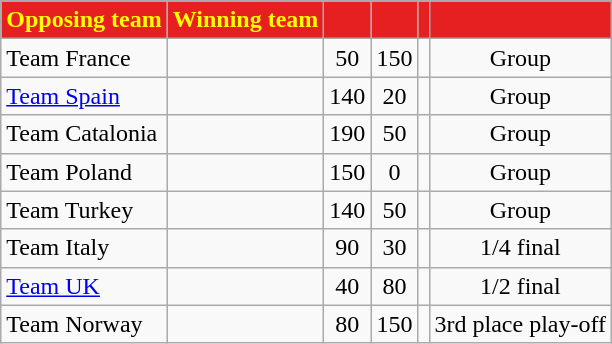<table class="wikitable sortable" style="text-align:center;">
<tr>
<th style="color:yellow; background:#e62020;">Opposing team</th>
<th style="color:yellow; background:#e62020;">Winning team</th>
<th style="color:yellow; background:#e62020;"></th>
<th style="color:yellow; background:#e62020;"></th>
<th style="color:yellow; background:#e62020;"></th>
<th style="color:yellow; background:#e62020;"></th>
</tr>
<tr>
<td style="text-align:left"> Team France</td>
<td></td>
<td>50</td>
<td>150</td>
<td></td>
<td>Group</td>
</tr>
<tr>
<td style="text-align:left;"> <a href='#'>Team Spain</a></td>
<td></td>
<td>140</td>
<td>20</td>
<td></td>
<td>Group</td>
</tr>
<tr>
<td style="text-align:left;"> Team Catalonia</td>
<td></td>
<td>190</td>
<td>50</td>
<td></td>
<td>Group</td>
</tr>
<tr>
<td style="text-align:left;"> Team Poland</td>
<td></td>
<td>150</td>
<td>0</td>
<td></td>
<td>Group</td>
</tr>
<tr>
<td style="text-align:left;"> Team Turkey</td>
<td></td>
<td>140</td>
<td>50</td>
<td></td>
<td>Group</td>
</tr>
<tr>
<td style="text-align:left;"> Team Italy</td>
<td></td>
<td>90</td>
<td>30</td>
<td></td>
<td>1/4 final</td>
</tr>
<tr>
<td style="text-align:left;"> <a href='#'>Team UK</a></td>
<td></td>
<td>40</td>
<td>80</td>
<td></td>
<td>1/2 final</td>
</tr>
<tr>
<td style="text-align:left;"> Team Norway</td>
<td></td>
<td>80</td>
<td>150</td>
<td></td>
<td>3rd place play-off</td>
</tr>
</table>
